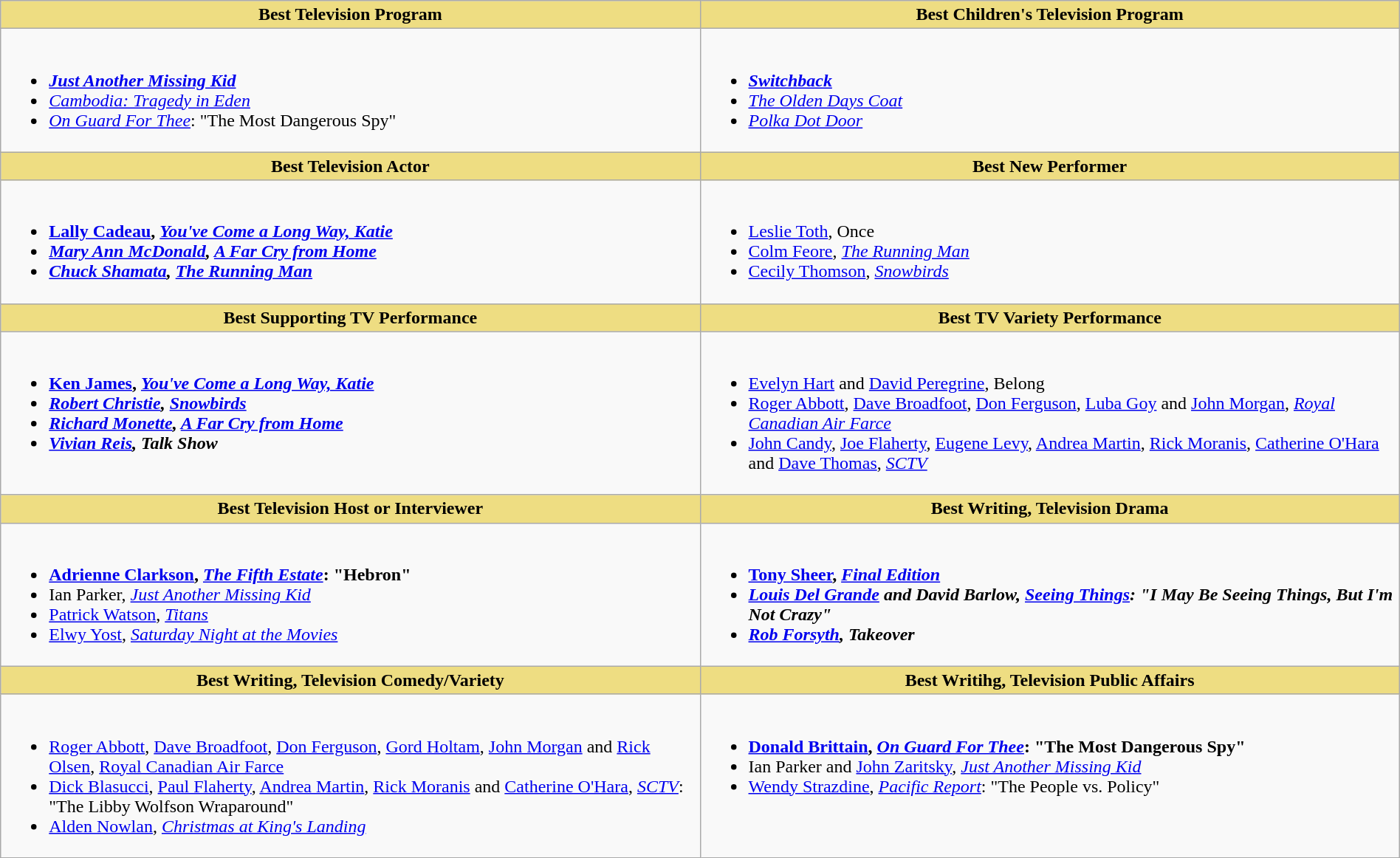<table class=wikitable width="100%">
<tr>
<th style="background:#EEDD82; width:50%">Best Television Program</th>
<th style="background:#EEDD82; width:50%">Best Children's Television Program</th>
</tr>
<tr>
<td valign="top"><br><ul><li> <strong><em><a href='#'>Just Another Missing Kid</a></em></strong></li><li><em><a href='#'>Cambodia: Tragedy in Eden</a></em></li><li><em><a href='#'>On Guard For Thee</a></em>: "The Most Dangerous Spy"</li></ul></td>
<td valign="top"><br><ul><li> <strong><em><a href='#'>Switchback</a></em></strong></li><li><em><a href='#'>The Olden Days Coat</a></em></li><li><em><a href='#'>Polka Dot Door</a></em></li></ul></td>
</tr>
<tr>
<th style="background:#EEDD82; width:50%">Best Television Actor</th>
<th style="background:#EEDD82; width:50%">Best New Performer</th>
</tr>
<tr>
<td valign="top"><br><ul><li> <strong><a href='#'>Lally Cadeau</a>, <em><a href='#'>You've Come a Long Way, Katie</a><strong><em></li><li><a href='#'>Mary Ann McDonald</a>, </em><a href='#'>A Far Cry from Home</a><em></li><li><a href='#'>Chuck Shamata</a>, </em><a href='#'>The Running Man</a><em></li></ul></td>
<td valign="top"><br><ul><li> </strong><a href='#'>Leslie Toth</a>, </em>Once</em></strong></li><li><a href='#'>Colm Feore</a>, <em><a href='#'>The Running Man</a></em></li><li><a href='#'>Cecily Thomson</a>, <em><a href='#'>Snowbirds</a></em></li></ul></td>
</tr>
<tr>
<th style="background:#EEDD82; width:50%">Best Supporting TV Performance</th>
<th style="background:#EEDD82; width:50%">Best TV Variety Performance</th>
</tr>
<tr>
<td valign="top"><br><ul><li> <strong><a href='#'>Ken James</a>, <em><a href='#'>You've Come a Long Way, Katie</a><strong><em></li><li><a href='#'>Robert Christie</a>, </em><a href='#'>Snowbirds</a><em></li><li><a href='#'>Richard Monette</a>, </em><a href='#'>A Far Cry from Home</a><em></li><li><a href='#'>Vivian Reis</a>, </em>Talk Show<em></li></ul></td>
<td valign="top"><br><ul><li> </strong><a href='#'>Evelyn Hart</a> and <a href='#'>David Peregrine</a>, </em>Belong</em></strong></li><li><a href='#'>Roger Abbott</a>, <a href='#'>Dave Broadfoot</a>, <a href='#'>Don Ferguson</a>, <a href='#'>Luba Goy</a> and <a href='#'>John Morgan</a>, <em><a href='#'>Royal Canadian Air Farce</a></em></li><li><a href='#'>John Candy</a>, <a href='#'>Joe Flaherty</a>, <a href='#'>Eugene Levy</a>, <a href='#'>Andrea Martin</a>, <a href='#'>Rick Moranis</a>, <a href='#'>Catherine O'Hara</a> and <a href='#'>Dave Thomas</a>, <em><a href='#'>SCTV</a></em></li></ul></td>
</tr>
<tr>
<th style="background:#EEDD82; width:50%">Best Television Host or Interviewer</th>
<th style="background:#EEDD82; width:50%">Best Writing, Television Drama</th>
</tr>
<tr>
<td valign="top"><br><ul><li> <strong><a href='#'>Adrienne Clarkson</a>, <em><a href='#'>The Fifth Estate</a></em>: "Hebron"</strong></li><li>Ian Parker, <em><a href='#'>Just Another Missing Kid</a></em></li><li><a href='#'>Patrick Watson</a>, <em><a href='#'>Titans</a></em></li><li><a href='#'>Elwy Yost</a>, <em><a href='#'>Saturday Night at the Movies</a></em></li></ul></td>
<td valign="top"><br><ul><li> <strong><a href='#'>Tony Sheer</a>, <em><a href='#'>Final Edition</a><strong><em></li><li><a href='#'>Louis Del Grande</a> and David Barlow, </em><a href='#'>Seeing Things</a><em>: "I May Be Seeing Things, But I'm Not Crazy"</li><li><a href='#'>Rob Forsyth</a>, </em>Takeover<em></li></ul></td>
</tr>
<tr>
<th style="background:#EEDD82; width:50%">Best Writing, Television Comedy/Variety</th>
<th style="background:#EEDD82; width:50%">Best Writihg, Television Public Affairs</th>
</tr>
<tr>
<td valign="top"><br><ul><li> </strong><a href='#'>Roger Abbott</a>, <a href='#'>Dave Broadfoot</a>, <a href='#'>Don Ferguson</a>, <a href='#'>Gord Holtam</a>, <a href='#'>John Morgan</a> and <a href='#'>Rick Olsen</a>, </em><a href='#'>Royal Canadian Air Farce</a></em></strong></li><li><a href='#'>Dick Blasucci</a>, <a href='#'>Paul Flaherty</a>, <a href='#'>Andrea Martin</a>, <a href='#'>Rick Moranis</a> and <a href='#'>Catherine O'Hara</a>, <em><a href='#'>SCTV</a></em>: "The Libby Wolfson Wraparound"</li><li><a href='#'>Alden Nowlan</a>, <em><a href='#'>Christmas at King's Landing</a></em></li></ul></td>
<td valign="top"><br><ul><li> <strong><a href='#'>Donald Brittain</a>, <em><a href='#'>On Guard For Thee</a></em>: "The Most Dangerous Spy"</strong></li><li>Ian Parker and <a href='#'>John Zaritsky</a>, <em><a href='#'>Just Another Missing Kid</a></em></li><li><a href='#'>Wendy Strazdine</a>, <em><a href='#'>Pacific Report</a></em>: "The People vs. Policy"</li></ul></td>
</tr>
</table>
